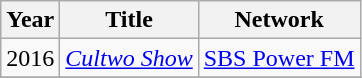<table class="wikitable">
<tr>
<th>Year</th>
<th>Title</th>
<th>Network</th>
</tr>
<tr>
<td style="text-align:center;">2016</td>
<td><em><a href='#'>Cultwo Show</a></em></td>
<td style="text-align:center;"><a href='#'>SBS Power FM</a></td>
</tr>
<tr>
</tr>
</table>
